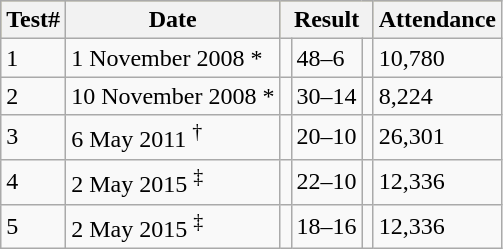<table class="wikitable">
<tr style="background:#bdb76b;">
<th>Test#</th>
<th>Date</th>
<th colspan=3>Result</th>
<th>Attendance</th>
</tr>
<tr>
<td>1</td>
<td>1 November 2008 *</td>
<td align=right></td>
<td>48–6</td>
<td></td>
<td>10,780</td>
</tr>
<tr>
<td>2</td>
<td>10 November 2008 *</td>
<td align=right></td>
<td>30–14</td>
<td></td>
<td>8,224</td>
</tr>
<tr>
<td>3</td>
<td>6 May 2011 <sup>†</sup></td>
<td align=right></td>
<td>20–10</td>
<td></td>
<td>26,301</td>
</tr>
<tr>
<td>4</td>
<td>2 May 2015 <sup>‡</sup></td>
<td align=right></td>
<td>22–10</td>
<td></td>
<td>12,336</td>
</tr>
<tr>
<td>5</td>
<td>2 May 2015 <sup>‡</sup></td>
<td align=right></td>
<td>18–16</td>
<td></td>
<td>12,336</td>
</tr>
</table>
